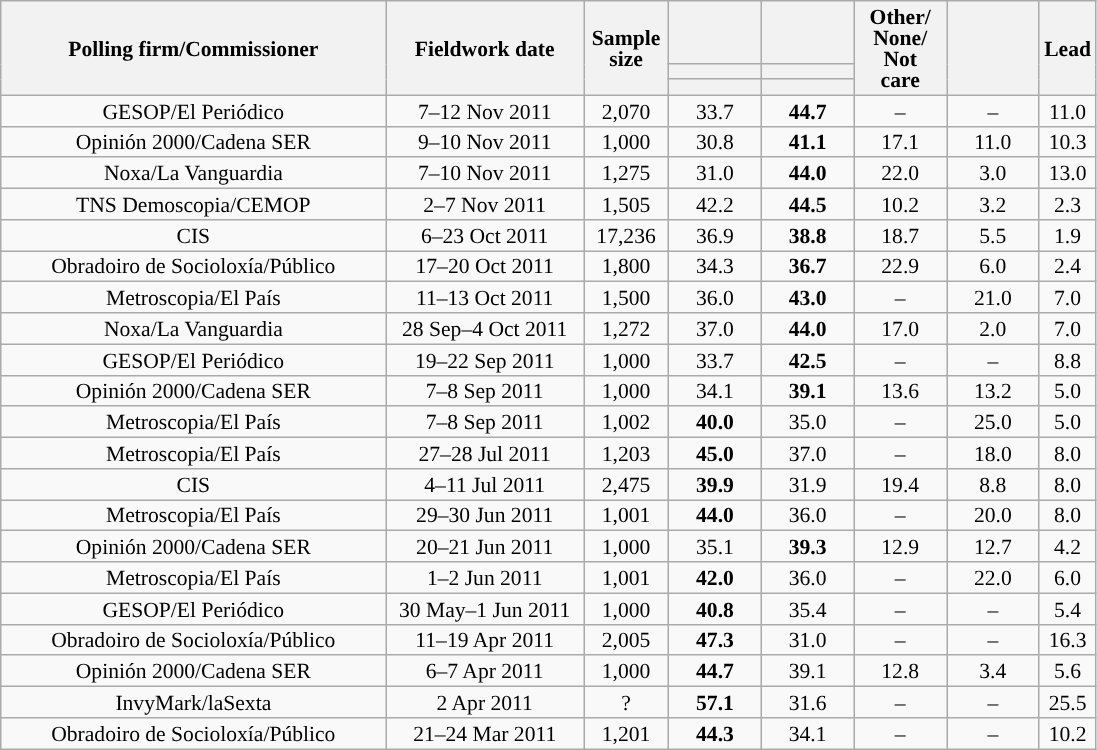<table class="wikitable collapsible collapsed" style="text-align:center; font-size:90%; line-height:14px;">
<tr style="height:42px;">
<th style="width:250px;" rowspan="3">Polling firm/Commissioner</th>
<th style="width:125px;" rowspan="3">Fieldwork date</th>
<th style="width:50px;" rowspan="3">Sample size</th>
<th style="width:55px;"></th>
<th style="width:55px;"></th>
<th style="width:55px;" rowspan="3">Other/<br>None/<br>Not<br>care</th>
<th style="width:55px;" rowspan="3"></th>
<th style="width:30px;" rowspan="3">Lead</th>
</tr>
<tr>
<th style="color:inherit;background:"></th>
<th style="color:inherit;background:"></th>
</tr>
<tr>
<th></th>
<th></th>
</tr>
<tr>
<td>GESOP/El Periódico</td>
<td>7–12 Nov 2011</td>
<td>2,070</td>
<td>33.7</td>
<td><strong>44.7</strong></td>
<td>–</td>
<td>–</td>
<td style="background:">11.0</td>
</tr>
<tr>
<td>Opinión 2000/Cadena SER</td>
<td>9–10 Nov 2011</td>
<td>1,000</td>
<td>30.8</td>
<td><strong>41.1</strong></td>
<td>17.1</td>
<td>11.0</td>
<td style="background:">10.3</td>
</tr>
<tr>
<td>Noxa/La Vanguardia</td>
<td>7–10 Nov 2011</td>
<td>1,275</td>
<td>31.0</td>
<td><strong>44.0</strong></td>
<td>22.0</td>
<td>3.0</td>
<td style="background:">13.0</td>
</tr>
<tr>
<td>TNS Demoscopia/CEMOP</td>
<td>2–7 Nov 2011</td>
<td>1,505</td>
<td>42.2</td>
<td><strong>44.5</strong></td>
<td>10.2</td>
<td>3.2</td>
<td style="background:">2.3</td>
</tr>
<tr>
<td>CIS</td>
<td>6–23 Oct 2011</td>
<td>17,236</td>
<td>36.9</td>
<td><strong>38.8</strong></td>
<td>18.7</td>
<td>5.5</td>
<td style="background:">1.9</td>
</tr>
<tr>
<td>Obradoiro de Socioloxía/Público</td>
<td>17–20 Oct 2011</td>
<td>1,800</td>
<td>34.3</td>
<td><strong>36.7</strong></td>
<td>22.9</td>
<td>6.0</td>
<td style="background:">2.4</td>
</tr>
<tr>
<td>Metroscopia/El País</td>
<td>11–13 Oct 2011</td>
<td>1,500</td>
<td>36.0</td>
<td><strong>43.0</strong></td>
<td>–</td>
<td>21.0</td>
<td style="background:">7.0</td>
</tr>
<tr>
<td>Noxa/La Vanguardia</td>
<td>28 Sep–4 Oct 2011</td>
<td>1,272</td>
<td>37.0</td>
<td><strong>44.0</strong></td>
<td>17.0</td>
<td>2.0</td>
<td style="background:">7.0</td>
</tr>
<tr>
<td>GESOP/El Periódico</td>
<td>19–22 Sep 2011</td>
<td>1,000</td>
<td>33.7</td>
<td><strong>42.5</strong></td>
<td>–</td>
<td>–</td>
<td style="background:">8.8</td>
</tr>
<tr>
<td>Opinión 2000/Cadena SER</td>
<td>7–8 Sep 2011</td>
<td>1,000</td>
<td>34.1</td>
<td><strong>39.1</strong></td>
<td>13.6</td>
<td>13.2</td>
<td style="background:">5.0</td>
</tr>
<tr>
<td>Metroscopia/El País</td>
<td>7–8 Sep 2011</td>
<td>1,002</td>
<td><strong>40.0</strong></td>
<td>35.0</td>
<td>–</td>
<td>25.0</td>
<td style="background:">5.0</td>
</tr>
<tr>
<td>Metroscopia/El País</td>
<td>27–28 Jul 2011</td>
<td>1,203</td>
<td><strong>45.0</strong></td>
<td>37.0</td>
<td>–</td>
<td>18.0</td>
<td style="background:">8.0</td>
</tr>
<tr>
<td>CIS</td>
<td>4–11 Jul 2011</td>
<td>2,475</td>
<td><strong>39.9</strong></td>
<td>31.9</td>
<td>19.4</td>
<td>8.8</td>
<td style="background:">8.0</td>
</tr>
<tr>
<td>Metroscopia/El País</td>
<td>29–30 Jun 2011</td>
<td>1,001</td>
<td><strong>44.0</strong></td>
<td>36.0</td>
<td>–</td>
<td>20.0</td>
<td style="background:">8.0</td>
</tr>
<tr>
<td>Opinión 2000/Cadena SER</td>
<td>20–21 Jun 2011</td>
<td>1,000</td>
<td>35.1</td>
<td><strong>39.3</strong></td>
<td>12.9</td>
<td>12.7</td>
<td style="background:">4.2</td>
</tr>
<tr>
<td>Metroscopia/El País</td>
<td>1–2 Jun 2011</td>
<td>1,001</td>
<td><strong>42.0</strong></td>
<td>36.0</td>
<td>–</td>
<td>22.0</td>
<td style="background:">6.0</td>
</tr>
<tr>
<td>GESOP/El Periódico</td>
<td>30 May–1 Jun 2011</td>
<td>1,000</td>
<td><strong>40.8</strong></td>
<td>35.4</td>
<td>–</td>
<td>–</td>
<td style="background:">5.4</td>
</tr>
<tr>
<td>Obradoiro de Socioloxía/Público</td>
<td>11–19 Apr 2011</td>
<td>2,005</td>
<td><strong>47.3</strong></td>
<td>31.0</td>
<td>–</td>
<td>–</td>
<td style="background:">16.3</td>
</tr>
<tr>
<td>Opinión 2000/Cadena SER</td>
<td>6–7 Apr 2011</td>
<td>1,000</td>
<td><strong>44.7</strong></td>
<td>39.1</td>
<td>12.8</td>
<td>3.4</td>
<td style="background:">5.6</td>
</tr>
<tr>
<td>InvyMark/laSexta</td>
<td>2 Apr 2011</td>
<td>?</td>
<td><strong>57.1</strong></td>
<td>31.6</td>
<td>–</td>
<td>–</td>
<td style="background:">25.5</td>
</tr>
<tr>
<td>Obradoiro de Socioloxía/Público</td>
<td>21–24 Mar 2011</td>
<td>1,201</td>
<td><strong>44.3</strong></td>
<td>34.1</td>
<td>–</td>
<td>–</td>
<td style="background:">10.2</td>
</tr>
</table>
